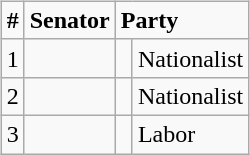<table style="width:100%;">
<tr style=vertical-align:top>
<td><br>







</td>
<td align=right><br><table class="wikitable">
<tr>
<td><strong>#</strong></td>
<td><strong>Senator</strong></td>
<td colspan="2"><strong>Party</strong></td>
</tr>
<tr>
<td>1</td>
<td></td>
<td> </td>
<td>Nationalist</td>
</tr>
<tr>
<td>2</td>
<td></td>
<td> </td>
<td>Nationalist</td>
</tr>
<tr>
<td>3</td>
<td></td>
<td> </td>
<td>Labor</td>
</tr>
</table>
</td>
</tr>
</table>
